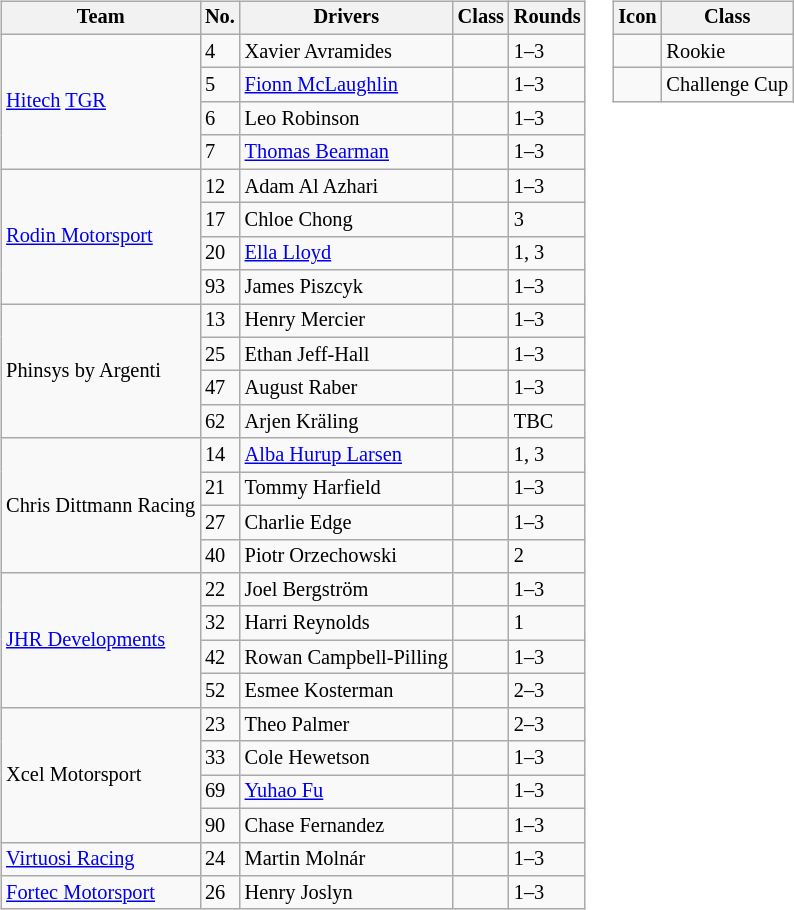<table>
<tr>
<td><br><table class="wikitable" style="font-size: 85%">
<tr>
<th>Team</th>
<th>No.</th>
<th>Drivers</th>
<th>Class</th>
<th>Rounds</th>
</tr>
<tr>
<td rowspan=4> <a href='#'>Hitech</a> <a href='#'>TGR</a></td>
<td>4</td>
<td> Xavier Avramides</td>
<td style="text-align:center"></td>
<td>1–3</td>
</tr>
<tr>
<td>5</td>
<td> <a href='#'>Fionn McLaughlin</a></td>
<td style="text-align:center"></td>
<td>1–3</td>
</tr>
<tr>
<td>6</td>
<td> Leo Robinson</td>
<td></td>
<td>1–3</td>
</tr>
<tr>
<td>7</td>
<td> <a href='#'>Thomas Bearman</a></td>
<td style="text-align:center"></td>
<td>1–3</td>
</tr>
<tr>
<td rowspan=4> <a href='#'>Rodin Motorsport</a></td>
<td>12</td>
<td> Adam Al Azhari</td>
<td></td>
<td>1–3</td>
</tr>
<tr>
<td>17</td>
<td> Chloe Chong</td>
<td></td>
<td>3</td>
</tr>
<tr>
<td>20</td>
<td> <a href='#'>Ella Lloyd</a></td>
<td style="text-align:center"></td>
<td>1, 3</td>
</tr>
<tr>
<td>93</td>
<td> James Piszcyk</td>
<td></td>
<td>1–3</td>
</tr>
<tr>
<td rowspan=4> Phinsys by Argenti</td>
<td>13</td>
<td> Henry Mercier</td>
<td style="text-align:center"></td>
<td>1–3</td>
</tr>
<tr>
<td>25</td>
<td> Ethan Jeff-Hall</td>
<td></td>
<td>1–3</td>
</tr>
<tr>
<td>47</td>
<td> August Raber</td>
<td></td>
<td>1–3</td>
</tr>
<tr>
<td>62</td>
<td> Arjen Kräling</td>
<td style="text-align:center"></td>
<td>TBC</td>
</tr>
<tr>
<td rowspan=4 nowrap> Chris Dittmann Racing</td>
<td>14</td>
<td> <a href='#'>Alba Hurup Larsen</a></td>
<td style="text-align:center"> </td>
<td>1, 3</td>
</tr>
<tr>
<td>21</td>
<td> Tommy Harfield</td>
<td style="text-align:center"></td>
<td>1–3</td>
</tr>
<tr>
<td>27</td>
<td> Charlie Edge</td>
<td style="text-align:center" nowrap> </td>
<td>1–3</td>
</tr>
<tr>
<td>40</td>
<td> Piotr Orzechowski</td>
<td style="text-align:center"></td>
<td>2</td>
</tr>
<tr>
<td rowspan=4> <a href='#'>JHR Developments</a></td>
<td>22</td>
<td> Joel Bergström</td>
<td></td>
<td>1–3</td>
</tr>
<tr>
<td>32</td>
<td> Harri Reynolds</td>
<td style="text-align:center"></td>
<td>1</td>
</tr>
<tr>
<td>42</td>
<td nowrap> Rowan Campbell-Pilling</td>
<td></td>
<td>1–3</td>
</tr>
<tr>
<td>52</td>
<td> Esmee Kosterman</td>
<td></td>
<td>2–3</td>
</tr>
<tr>
<td rowspan=4> Xcel Motorsport</td>
<td>23</td>
<td> Theo Palmer</td>
<td style="text-align:center"></td>
<td>2–3</td>
</tr>
<tr>
<td>33</td>
<td> Cole Hewetson</td>
<td style="text-align:center"></td>
<td>1–3</td>
</tr>
<tr>
<td>69</td>
<td> <a href='#'>Yuhao Fu</a></td>
<td></td>
<td>1–3</td>
</tr>
<tr>
<td>90</td>
<td nowrap> Chase Fernandez</td>
<td></td>
<td>1–3</td>
</tr>
<tr>
<td> <a href='#'>Virtuosi Racing</a></td>
<td>24</td>
<td> Martin Molnár</td>
<td></td>
<td>1–3</td>
</tr>
<tr>
<td> <a href='#'>Fortec Motorsport</a></td>
<td>26</td>
<td> Henry Joslyn</td>
<td></td>
<td>1–3</td>
</tr>
</table>
</td>
<td style="vertical-align:top"><br><table class="wikitable" style="font-size: 85%">
<tr>
<th>Icon</th>
<th>Class</th>
</tr>
<tr>
<td style="text-align:center"></td>
<td>Rookie</td>
</tr>
<tr>
<td style="text-align:center"></td>
<td>Challenge Cup</td>
</tr>
</table>
</td>
</tr>
</table>
